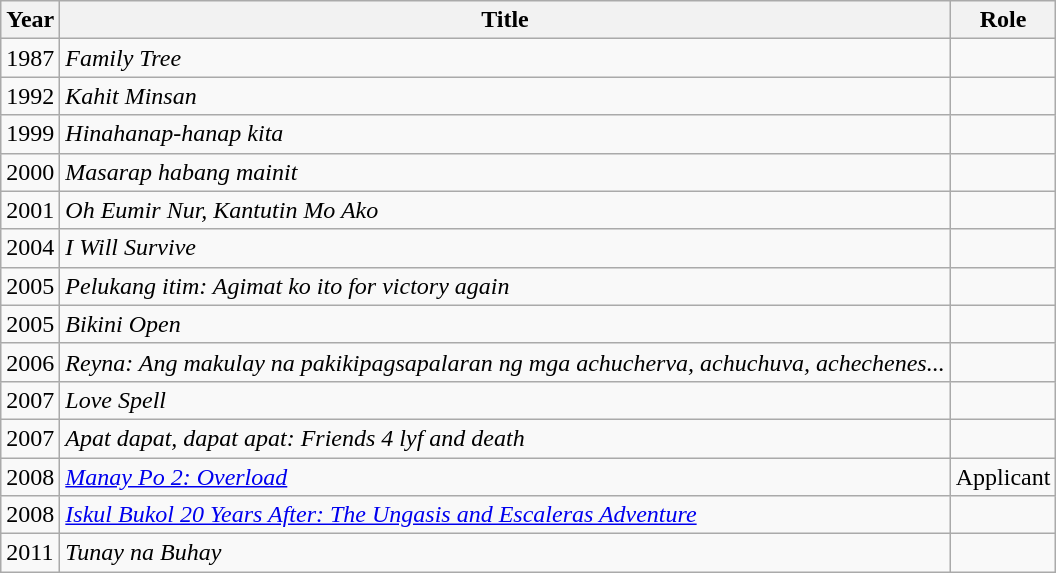<table class="wikitable sortable">
<tr>
<th>Year</th>
<th>Title</th>
<th>Role</th>
</tr>
<tr>
<td>1987</td>
<td><em>Family Tree</em></td>
<td></td>
</tr>
<tr>
<td>1992</td>
<td><em>Kahit Minsan</em></td>
<td></td>
</tr>
<tr>
<td>1999</td>
<td><em>Hinahanap-hanap kita</em></td>
<td></td>
</tr>
<tr>
<td>2000</td>
<td><em>Masarap habang mainit</em></td>
<td></td>
</tr>
<tr>
<td>2001</td>
<td><em>Oh Eumir Nur, Kantutin Mo Ako</em></td>
<td></td>
</tr>
<tr>
<td>2004</td>
<td><em>I Will Survive</em></td>
<td></td>
</tr>
<tr>
<td>2005</td>
<td><em>Pelukang itim: Agimat ko ito for victory again</em></td>
<td></td>
</tr>
<tr>
<td>2005</td>
<td><em>Bikini Open</em></td>
<td></td>
</tr>
<tr>
<td>2006</td>
<td><em>Reyna: Ang makulay na pakikipagsapalaran ng mga achucherva, achuchuva, achechenes...</em></td>
<td></td>
</tr>
<tr>
<td>2007</td>
<td><em>Love Spell</em></td>
<td></td>
</tr>
<tr>
<td>2007</td>
<td><em>Apat dapat, dapat apat: Friends 4 lyf and death</em></td>
<td></td>
</tr>
<tr>
<td>2008</td>
<td><em><a href='#'>Manay Po 2: Overload</a></em></td>
<td>Applicant</td>
</tr>
<tr>
<td>2008</td>
<td><em><a href='#'>Iskul Bukol 20 Years After: The Ungasis and Escaleras Adventure</a></em></td>
<td></td>
</tr>
<tr>
<td>2011</td>
<td><em>Tunay na Buhay</em></td>
<td></td>
</tr>
</table>
